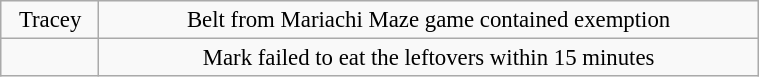<table class="wikitable plainrowheaders floatright" style="font-size: 95%; margin: 10px; text-align: center;" align="right" width="40%">
<tr>
<td>Tracey</td>
<td>Belt from Mariachi Maze game contained exemption</td>
</tr>
<tr>
<td></td>
<td>Mark failed to eat the leftovers within 15 minutes</td>
</tr>
</table>
